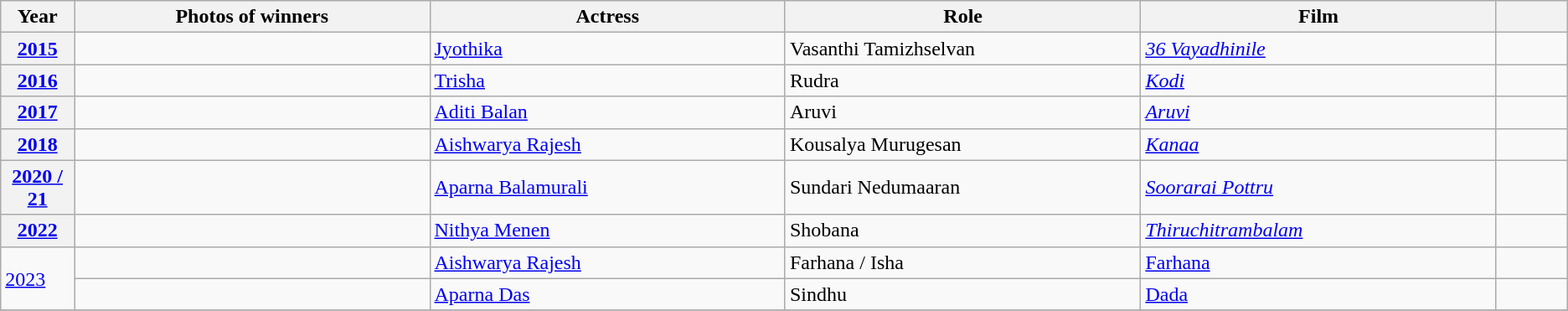<table class="wikitable sortable" style="text-align:left;">
<tr>
<th scope="col" style="width:3%; text-align:center;">Year</th>
<th scope="col" style="width:15%;text-align:center;">Photos of winners</th>
<th scope="col" style="width:15%;text-align:center;">Actress</th>
<th scope="col" style="width:15%;text-align:center;">Role</th>
<th scope="col" style="width:15%;text-align:center;">Film</th>
<th scope="col" style="width:3%;text-align:center;"></th>
</tr>
<tr>
<th scope="row" style="text-align:center"><a href='#'>2015</a></th>
<td></td>
<td><a href='#'>Jyothika</a></td>
<td>Vasanthi Tamizhselvan</td>
<td><em><a href='#'>36 Vayadhinile</a></em></td>
<td style="text-align:center"></td>
</tr>
<tr>
<th scope="row" style="text-align:center"><a href='#'>2016</a></th>
<td></td>
<td><a href='#'>Trisha</a></td>
<td>Rudra</td>
<td><em><a href='#'>Kodi</a></em></td>
<td style="text-align:center"></td>
</tr>
<tr>
<th scope="row" style="text-align:center"><a href='#'>2017</a></th>
<td></td>
<td><a href='#'>Aditi Balan</a></td>
<td>Aruvi</td>
<td><em><a href='#'>Aruvi</a></em></td>
<td style="text-align:center"></td>
</tr>
<tr>
<th scope="row" style="text-align:center"><a href='#'>2018</a></th>
<td></td>
<td><a href='#'>Aishwarya Rajesh</a></td>
<td>Kousalya Murugesan</td>
<td><em><a href='#'>Kanaa</a></em></td>
<td style="text-align:center"></td>
</tr>
<tr>
<th scope="row" style="text-align:center"><a href='#'>2020 / 21</a></th>
<td></td>
<td><a href='#'>Aparna Balamurali</a></td>
<td>Sundari Nedumaaran</td>
<td><em><a href='#'>Soorarai Pottru</a></em></td>
<td style="text-align:center"></td>
</tr>
<tr>
<th scope="row" style="text-align:center"><a href='#'>2022</a></th>
<td></td>
<td><a href='#'>Nithya Menen</a></td>
<td>Shobana</td>
<td><em><a href='#'>Thiruchitrambalam</a></em></td>
<td style="text-align:center"></td>
</tr>
<tr>
<td rowspan="2"><a href='#'>2023</a></td>
<td></td>
<td><a href='#'>Aishwarya Rajesh</a></td>
<td>Farhana / Isha</td>
<td><a href='#'>Farhana</a></td>
<td style="text-align:center"></td>
</tr>
<tr>
<td></td>
<td><a href='#'>Aparna Das</a></td>
<td>Sindhu</td>
<td><a href='#'>Dada</a></td>
<td style="text-align:center"></td>
</tr>
<tr>
</tr>
</table>
